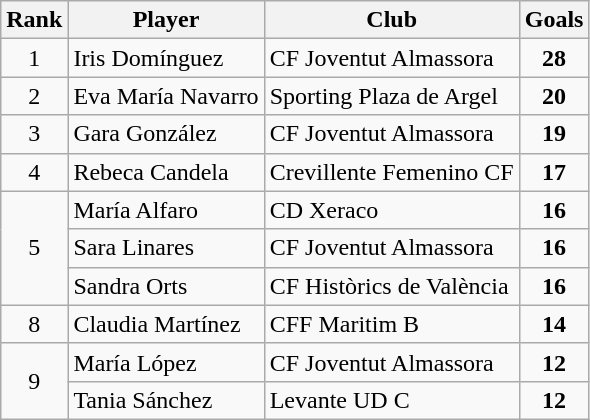<table class="wikitable" style="text-align:center">
<tr>
<th>Rank</th>
<th>Player</th>
<th>Club</th>
<th>Goals</th>
</tr>
<tr>
<td>1</td>
<td align="left">Iris Domínguez</td>
<td align="left">CF Joventut Almassora</td>
<td><strong>28</strong></td>
</tr>
<tr>
<td>2</td>
<td align="left">Eva María Navarro</td>
<td align="left">Sporting Plaza de Argel</td>
<td><strong>20</strong></td>
</tr>
<tr>
<td>3</td>
<td align="left">Gara González</td>
<td align="left">CF Joventut Almassora</td>
<td><strong>19</strong></td>
</tr>
<tr>
<td>4</td>
<td align="left">Rebeca Candela</td>
<td align="left">Crevillente Femenino CF</td>
<td><strong>17</strong></td>
</tr>
<tr>
<td rowspan="3">5</td>
<td align="left">María Alfaro</td>
<td align="left">CD Xeraco</td>
<td><strong>16</strong></td>
</tr>
<tr>
<td align="left">Sara Linares</td>
<td align="left">CF Joventut Almassora</td>
<td><strong>16</strong></td>
</tr>
<tr>
<td align="left">Sandra Orts</td>
<td align="left">CF Històrics de València</td>
<td><strong>16</strong></td>
</tr>
<tr>
<td>8</td>
<td align="left">Claudia Martínez</td>
<td align="left">CFF Maritim B</td>
<td><strong>14</strong></td>
</tr>
<tr>
<td rowspan="2">9</td>
<td align="left">María López</td>
<td align="left">CF Joventut Almassora</td>
<td><strong>12</strong></td>
</tr>
<tr>
<td align="left">Tania Sánchez</td>
<td align="left">Levante UD C</td>
<td><strong>12</strong></td>
</tr>
</table>
